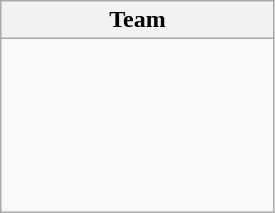<table class="wikitable">
<tr>
<th width=175px>Team</th>
</tr>
<tr>
<td><br><br>
<br>
<br>
<br>
<br>
</td>
</tr>
</table>
